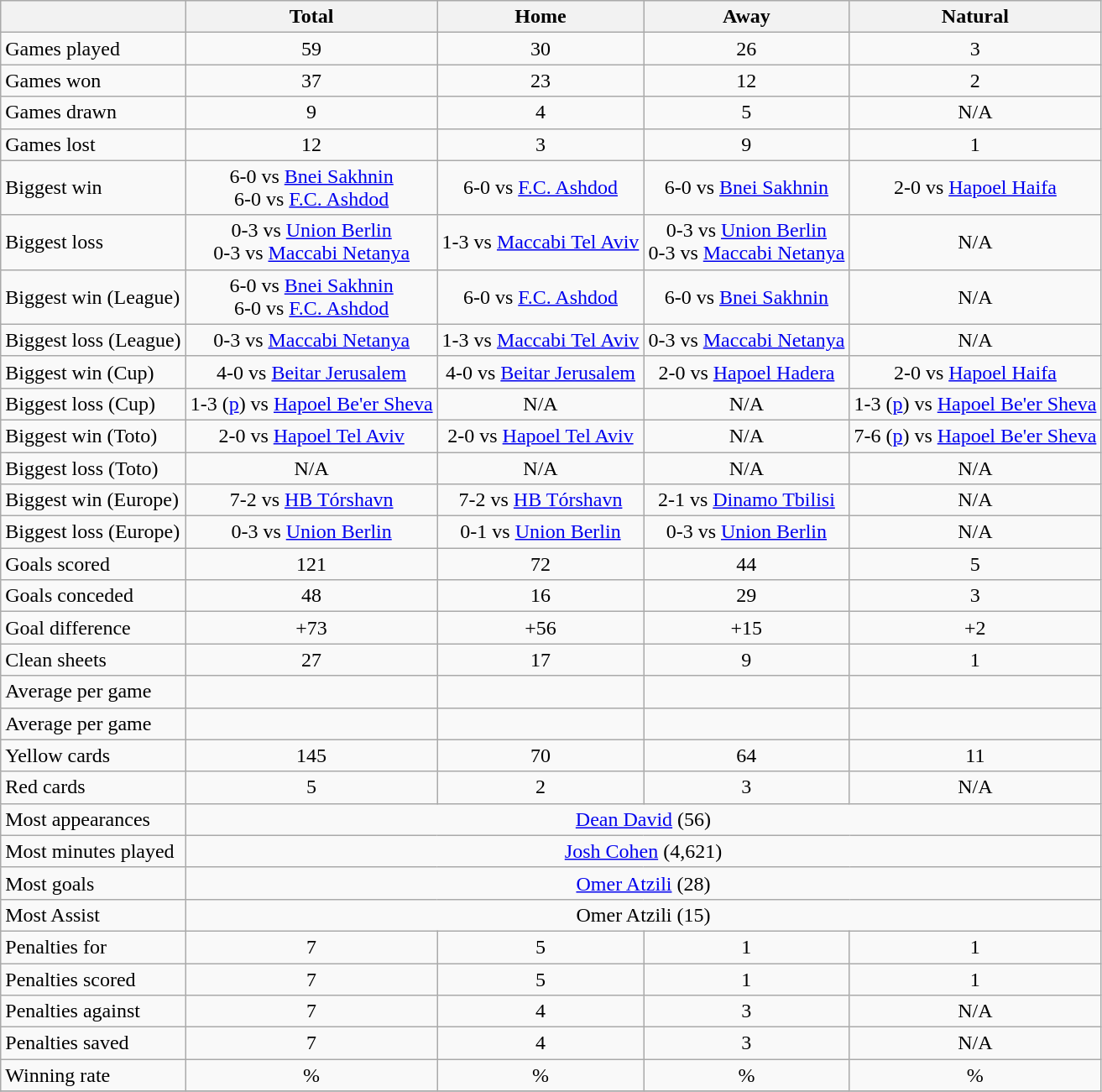<table class="wikitable" style="text-align: center;">
<tr>
<th></th>
<th>Total</th>
<th>Home</th>
<th>Away</th>
<th>Natural</th>
</tr>
<tr>
<td align=left>Games played</td>
<td>59</td>
<td>30</td>
<td>26</td>
<td>3</td>
</tr>
<tr>
<td align=left>Games won</td>
<td>37</td>
<td>23</td>
<td>12</td>
<td>2</td>
</tr>
<tr>
<td align=left>Games drawn</td>
<td>9</td>
<td>4</td>
<td>5</td>
<td>N/A</td>
</tr>
<tr>
<td align=left>Games lost</td>
<td>12</td>
<td>3</td>
<td>9</td>
<td>1</td>
</tr>
<tr>
<td align=left>Biggest win</td>
<td>6-0 vs <a href='#'>Bnei Sakhnin</a><br> 6-0 vs <a href='#'>F.C. Ashdod</a></td>
<td>6-0 vs <a href='#'>F.C. Ashdod</a></td>
<td>6-0 vs <a href='#'>Bnei Sakhnin</a></td>
<td>2-0 vs <a href='#'>Hapoel Haifa</a></td>
</tr>
<tr>
<td align=left>Biggest loss</td>
<td>0-3 vs <a href='#'>Union Berlin</a><br>0-3 vs <a href='#'>Maccabi Netanya</a></td>
<td>1-3 vs <a href='#'>Maccabi Tel Aviv</a></td>
<td>0-3 vs <a href='#'>Union Berlin</a><br>0-3 vs <a href='#'>Maccabi Netanya</a></td>
<td>N/A</td>
</tr>
<tr>
<td align=left>Biggest win (League)</td>
<td>6-0 vs <a href='#'>Bnei Sakhnin</a><br>6-0 vs <a href='#'>F.C. Ashdod</a></td>
<td>6-0 vs <a href='#'>F.C. Ashdod</a></td>
<td>6-0 vs <a href='#'>Bnei Sakhnin</a></td>
<td>N/A</td>
</tr>
<tr>
<td align=left>Biggest loss (League)</td>
<td>0-3 vs <a href='#'>Maccabi Netanya</a></td>
<td>1-3 vs <a href='#'>Maccabi Tel Aviv</a></td>
<td>0-3 vs <a href='#'>Maccabi Netanya</a></td>
<td>N/A</td>
</tr>
<tr>
<td align=left>Biggest win (Cup)</td>
<td>4-0 vs <a href='#'>Beitar Jerusalem</a></td>
<td>4-0 vs <a href='#'>Beitar Jerusalem</a></td>
<td>2-0 vs <a href='#'>Hapoel Hadera</a></td>
<td>2-0 vs <a href='#'>Hapoel Haifa</a></td>
</tr>
<tr>
<td align=left>Biggest loss (Cup)</td>
<td>1-3 (<a href='#'>p</a>) vs <a href='#'>Hapoel Be'er Sheva</a></td>
<td>N/A</td>
<td>N/A</td>
<td>1-3 (<a href='#'>p</a>) vs <a href='#'>Hapoel Be'er Sheva</a></td>
</tr>
<tr>
<td align=left>Biggest win (Toto)</td>
<td>2-0 vs <a href='#'>Hapoel Tel Aviv</a></td>
<td>2-0 vs <a href='#'>Hapoel Tel Aviv</a></td>
<td>N/A</td>
<td>7-6 (<a href='#'>p</a>) vs <a href='#'>Hapoel Be'er Sheva</a></td>
</tr>
<tr>
<td align=left>Biggest loss (Toto)</td>
<td>N/A</td>
<td>N/A</td>
<td>N/A</td>
<td>N/A</td>
</tr>
<tr>
<td align=left>Biggest win (Europe)</td>
<td>7-2 vs <a href='#'>HB Tórshavn</a></td>
<td>7-2 vs <a href='#'>HB Tórshavn</a></td>
<td>2-1 vs <a href='#'>Dinamo Tbilisi</a></td>
<td>N/A</td>
</tr>
<tr>
<td align=left>Biggest loss (Europe)</td>
<td>0-3 vs <a href='#'>Union Berlin</a></td>
<td>0-1 vs <a href='#'>Union Berlin</a></td>
<td>0-3 vs <a href='#'>Union Berlin</a></td>
<td>N/A</td>
</tr>
<tr>
<td align=left>Goals scored</td>
<td>121</td>
<td>72</td>
<td>44</td>
<td>5</td>
</tr>
<tr>
<td align=left>Goals conceded</td>
<td>48</td>
<td>16</td>
<td>29</td>
<td>3</td>
</tr>
<tr>
<td align=left>Goal difference</td>
<td>+73</td>
<td>+56</td>
<td>+15</td>
<td>+2</td>
</tr>
<tr>
<td align=left>Clean sheets</td>
<td>27</td>
<td>17</td>
<td>9</td>
<td>1</td>
</tr>
<tr>
<td align=left>Average  per game</td>
<td></td>
<td></td>
<td></td>
<td></td>
</tr>
<tr>
<td align=left>Average  per game</td>
<td></td>
<td></td>
<td></td>
<td></td>
</tr>
<tr>
<td align=left>Yellow cards</td>
<td>145</td>
<td>70</td>
<td>64</td>
<td>11</td>
</tr>
<tr>
<td align=left>Red cards</td>
<td>5</td>
<td>2</td>
<td>3</td>
<td>N/A</td>
</tr>
<tr>
<td align=left>Most appearances</td>
<td colspan=4> <a href='#'>Dean David</a> (56)</td>
</tr>
<tr>
<td align=left>Most minutes played</td>
<td colspan=4>  <a href='#'>Josh Cohen</a> (4,621)</td>
</tr>
<tr>
<td align=left>Most goals</td>
<td colspan=4> <a href='#'>Omer Atzili</a> (28)</td>
</tr>
<tr>
<td align=left>Most Assist</td>
<td colspan=4> Omer Atzili (15)</td>
</tr>
<tr>
<td align=left>Penalties for</td>
<td>7</td>
<td>5</td>
<td>1</td>
<td>1</td>
</tr>
<tr>
<td align=left>Penalties scored</td>
<td>7</td>
<td>5</td>
<td>1</td>
<td>1</td>
</tr>
<tr>
<td align=left>Penalties against</td>
<td>7</td>
<td>4</td>
<td>3</td>
<td>N/A</td>
</tr>
<tr>
<td align=left>Penalties saved</td>
<td>7</td>
<td>4</td>
<td>3</td>
<td>N/A</td>
</tr>
<tr>
<td align=left>Winning rate</td>
<td>%</td>
<td>%</td>
<td>%</td>
<td>%</td>
</tr>
<tr>
</tr>
</table>
